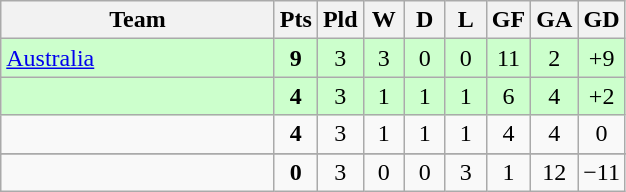<table class="wikitable" style="text-align:center;">
<tr>
<th width=175>Team</th>
<th width=20 abbr="Points">Pts</th>
<th width=20 abbr="Played">Pld</th>
<th width=20 abbr="Won">W</th>
<th width=20 abbr="Drawn">D</th>
<th width=20 abbr="Lost">L</th>
<th width=20 abbr="Goals for">GF</th>
<th width=20 abbr="Goals against">GA</th>
<th width=20 abbr="Goal difference">GD</th>
</tr>
<tr style="background:#ccffcc;">
<td align="left"> <a href='#'>Australia</a></td>
<td><strong>9</strong></td>
<td>3</td>
<td>3</td>
<td>0</td>
<td>0</td>
<td>11</td>
<td>2</td>
<td>+9</td>
</tr>
<tr style="background:#ccffcc;">
<td align="left"></td>
<td><strong>4</strong></td>
<td>3</td>
<td>1</td>
<td>1</td>
<td>1</td>
<td>6</td>
<td>4</td>
<td>+2</td>
</tr>
<tr>
<td align="left"></td>
<td><strong>4</strong></td>
<td>3</td>
<td>1</td>
<td>1</td>
<td>1</td>
<td>4</td>
<td>4</td>
<td>0</td>
</tr>
<tr>
</tr>
<tr>
<td align="left"></td>
<td><strong>0</strong></td>
<td>3</td>
<td>0</td>
<td>0</td>
<td>3</td>
<td>1</td>
<td>12</td>
<td>−11</td>
</tr>
</table>
